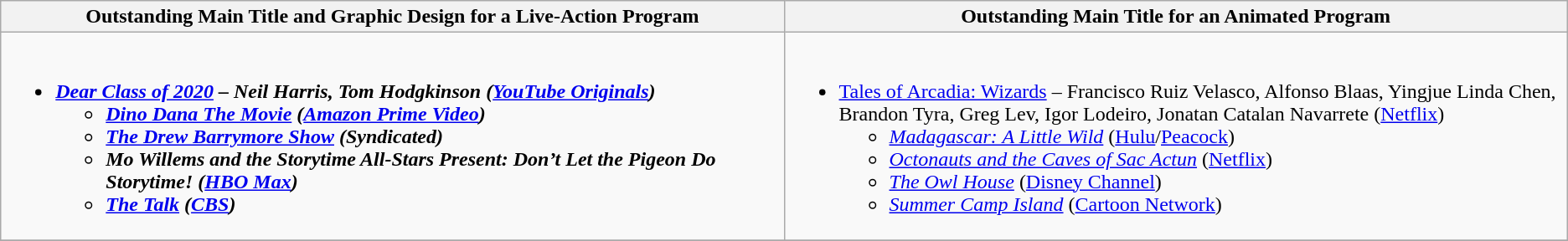<table class=wikitable>
<tr>
<th style="width:50%">Outstanding Main Title and Graphic Design for a Live-Action Program</th>
<th style="width:50%">Outstanding Main Title for an Animated Program</th>
</tr>
<tr>
<td valign="top"><br><ul><li><strong><em><a href='#'>Dear Class of 2020</a><em> – Neil Harris, Tom Hodgkinson (<a href='#'>YouTube Originals</a>)<strong><ul><li></em><a href='#'>Dino Dana The Movie</a><em> (<a href='#'>Amazon Prime Video</a>)</li><li></em><a href='#'>The Drew Barrymore Show</a><em> (Syndicated)</li><li></em>Mo Willems and the Storytime All-Stars Present: Don’t Let the Pigeon Do Storytime!<em> (<a href='#'>HBO Max</a>)</li><li></em><a href='#'>The Talk</a><em> (<a href='#'>CBS</a>)</li></ul></li></ul></td>
<td valign="top"><br><ul><li></em></strong><a href='#'>Tales of Arcadia: Wizards</a></em> – Francisco Ruiz Velasco, Alfonso Blaas, Yingjue Linda Chen, Brandon Tyra, Greg Lev, Igor Lodeiro, Jonatan Catalan Navarrete (<a href='#'>Netflix</a>)</strong><ul><li><em><a href='#'>Madagascar: A Little Wild</a></em> (<a href='#'>Hulu</a>/<a href='#'>Peacock</a>)</li><li><em><a href='#'>Octonauts and the Caves of Sac Actun</a></em> (<a href='#'>Netflix</a>)</li><li><em><a href='#'>The Owl House</a></em> (<a href='#'>Disney Channel</a>)</li><li><em><a href='#'>Summer Camp Island</a></em> (<a href='#'>Cartoon Network</a>)</li></ul></li></ul></td>
</tr>
<tr>
</tr>
</table>
